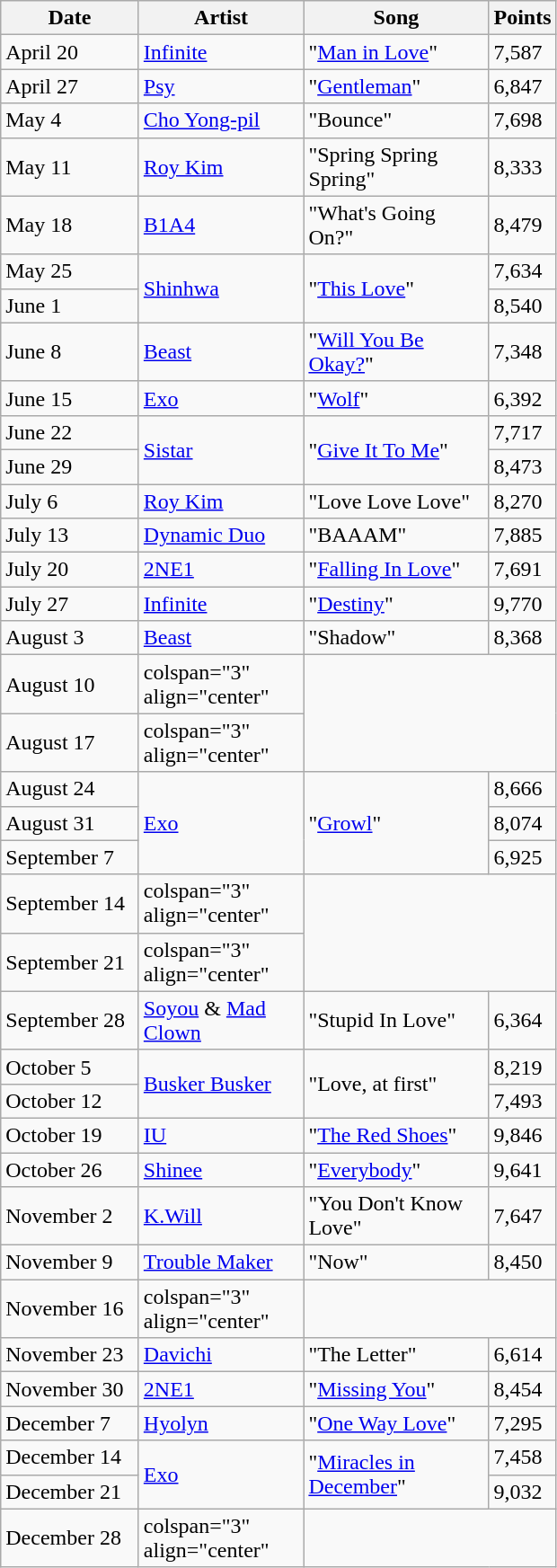<table class="wikitable sortable">
<tr>
<th style="width:95px">Date</th>
<th style="width:115px">Artist</th>
<th style="width:130px">Song</th>
<th style="width:40px">Points</th>
</tr>
<tr>
<td>April 20</td>
<td><a href='#'>Infinite</a></td>
<td>"<a href='#'>Man in Love</a>"</td>
<td>7,587</td>
</tr>
<tr>
<td>April 27</td>
<td><a href='#'>Psy</a></td>
<td>"<a href='#'>Gentleman</a>"</td>
<td>6,847</td>
</tr>
<tr>
<td>May 4</td>
<td><a href='#'>Cho Yong-pil</a></td>
<td>"Bounce"</td>
<td>7,698</td>
</tr>
<tr>
<td>May 11</td>
<td><a href='#'>Roy Kim</a></td>
<td>"Spring Spring Spring"</td>
<td>8,333</td>
</tr>
<tr>
<td>May 18</td>
<td><a href='#'>B1A4</a></td>
<td>"What's Going On?"</td>
<td>8,479</td>
</tr>
<tr>
<td>May 25</td>
<td rowspan="2"><a href='#'>Shinhwa</a></td>
<td rowspan="2">"<a href='#'>This Love</a>"</td>
<td>7,634</td>
</tr>
<tr>
<td>June 1</td>
<td>8,540</td>
</tr>
<tr>
<td>June 8</td>
<td><a href='#'>Beast</a></td>
<td>"<a href='#'>Will You Be Okay?</a>"</td>
<td>7,348</td>
</tr>
<tr>
<td>June 15</td>
<td><a href='#'>Exo</a></td>
<td>"<a href='#'>Wolf</a>"</td>
<td>6,392</td>
</tr>
<tr>
<td>June 22</td>
<td rowspan="2"><a href='#'>Sistar</a></td>
<td rowspan="2">"<a href='#'>Give It To Me</a>"</td>
<td>7,717</td>
</tr>
<tr>
<td>June 29</td>
<td>8,473</td>
</tr>
<tr>
<td>July 6</td>
<td><a href='#'>Roy Kim</a></td>
<td>"Love Love Love"</td>
<td>8,270</td>
</tr>
<tr>
<td>July 13</td>
<td><a href='#'>Dynamic Duo</a></td>
<td>"BAAAM"</td>
<td>7,885</td>
</tr>
<tr>
<td>July 20</td>
<td><a href='#'>2NE1</a></td>
<td>"<a href='#'>Falling In Love</a>"</td>
<td>7,691</td>
</tr>
<tr>
<td>July 27</td>
<td><a href='#'>Infinite</a></td>
<td>"<a href='#'>Destiny</a>"</td>
<td>9,770</td>
</tr>
<tr>
<td>August 3</td>
<td><a href='#'>Beast</a></td>
<td>"Shadow"</td>
<td>8,368</td>
</tr>
<tr>
<td>August 10</td>
<td>colspan="3" align="center" </td>
</tr>
<tr>
<td>August 17</td>
<td>colspan="3" align="center" </td>
</tr>
<tr>
<td>August 24</td>
<td rowspan="3"><a href='#'>Exo</a></td>
<td rowspan="3">"<a href='#'>Growl</a>"</td>
<td>8,666</td>
</tr>
<tr>
<td>August 31</td>
<td>8,074</td>
</tr>
<tr>
<td>September 7</td>
<td>6,925</td>
</tr>
<tr>
<td>September 14</td>
<td>colspan="3" align="center" </td>
</tr>
<tr>
<td>September 21</td>
<td>colspan="3" align="center" </td>
</tr>
<tr>
<td>September 28</td>
<td><a href='#'>Soyou</a> & <a href='#'>Mad Clown</a></td>
<td>"Stupid In Love"</td>
<td>6,364</td>
</tr>
<tr>
<td>October 5</td>
<td rowspan="2"><a href='#'>Busker Busker</a></td>
<td rowspan="2">"Love, at first"</td>
<td>8,219</td>
</tr>
<tr>
<td>October 12</td>
<td>7,493</td>
</tr>
<tr>
<td>October 19</td>
<td><a href='#'>IU</a></td>
<td>"<a href='#'>The Red Shoes</a>"</td>
<td>9,846</td>
</tr>
<tr>
<td>October 26</td>
<td><a href='#'>Shinee</a></td>
<td>"<a href='#'>Everybody</a>"</td>
<td>9,641</td>
</tr>
<tr>
<td>November 2</td>
<td><a href='#'>K.Will</a></td>
<td>"You Don't Know Love"</td>
<td>7,647</td>
</tr>
<tr>
<td>November 9</td>
<td><a href='#'>Trouble Maker</a></td>
<td>"Now"</td>
<td>8,450</td>
</tr>
<tr>
<td>November 16</td>
<td>colspan="3" align="center" </td>
</tr>
<tr>
<td>November 23</td>
<td><a href='#'>Davichi</a></td>
<td>"The Letter"</td>
<td>6,614</td>
</tr>
<tr>
<td>November 30</td>
<td><a href='#'>2NE1</a></td>
<td>"<a href='#'>Missing You</a>"</td>
<td>8,454</td>
</tr>
<tr>
<td>December 7</td>
<td><a href='#'>Hyolyn</a></td>
<td>"<a href='#'>One Way Love</a>"</td>
<td>7,295</td>
</tr>
<tr>
<td>December 14</td>
<td rowspan="2"><a href='#'>Exo</a></td>
<td rowspan="2">"<a href='#'>Miracles in December</a>"</td>
<td>7,458</td>
</tr>
<tr>
<td>December 21</td>
<td>9,032</td>
</tr>
<tr>
<td>December 28</td>
<td>colspan="3" align="center" </td>
</tr>
</table>
